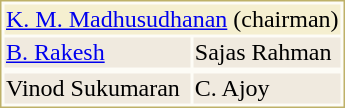<table style="border: 1px solid #BEB168;background-color:#FDFCF6;">
<tr>
<td colspan="2" style="background-color:#F5EFD0;"> <a href='#'>K. M. Madhusudhanan</a> (chairman)</td>
</tr>
<tr style="background-color:#F0EADF;">
<td> <a href='#'>B. Rakesh</a></td>
<td> Sajas Rahman</td>
</tr>
<tr style="vertical-align:top;">
</tr>
<tr style="background-color:#F0EADF;">
<td> Vinod Sukumaran</td>
<td> C. Ajoy</td>
</tr>
</table>
